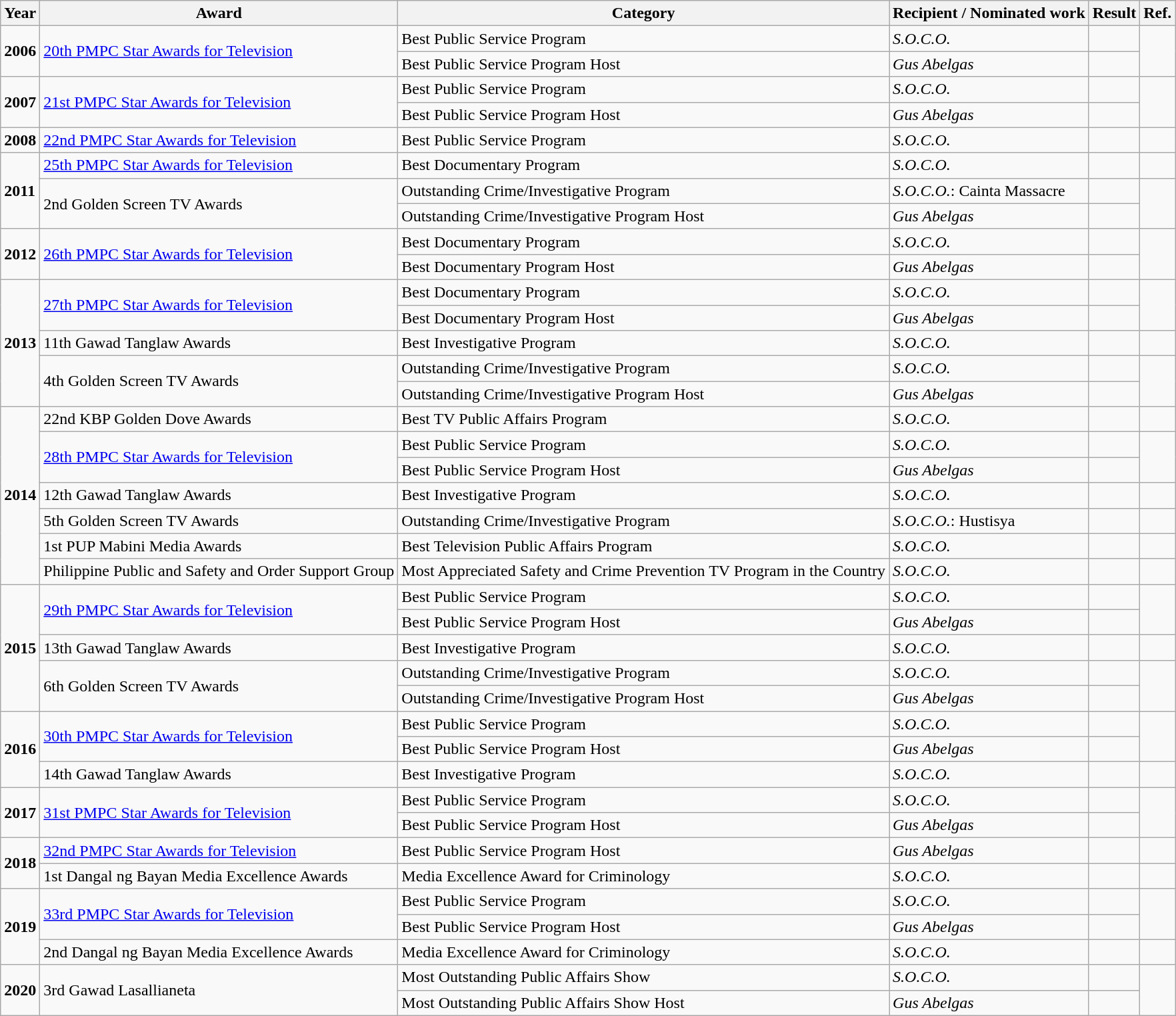<table class="wikitable">
<tr>
<th>Year</th>
<th>Award</th>
<th>Category</th>
<th>Recipient / Nominated work</th>
<th>Result</th>
<th>Ref.</th>
</tr>
<tr>
<td rowspan="2"><strong>2006</strong></td>
<td rowspan="2"><a href='#'>20th PMPC Star Awards for Television</a></td>
<td>Best Public Service Program</td>
<td><em>S.O.C.O.</em></td>
<td></td>
<td rowspan="2"></td>
</tr>
<tr>
<td>Best Public Service Program Host</td>
<td><em>Gus Abelgas</em></td>
<td></td>
</tr>
<tr>
<td rowspan="2"><strong>2007</strong></td>
<td rowspan="2"><a href='#'>21st PMPC Star Awards for Television</a></td>
<td>Best Public Service Program</td>
<td><em>S.O.C.O.</em></td>
<td></td>
<td rowspan="2"></td>
</tr>
<tr>
<td>Best Public Service Program Host</td>
<td><em>Gus Abelgas</em></td>
<td></td>
</tr>
<tr>
<td><strong>2008</strong></td>
<td><a href='#'>22nd PMPC Star Awards for Television</a></td>
<td>Best Public Service Program</td>
<td><em>S.O.C.O.</em></td>
<td></td>
<td></td>
</tr>
<tr>
<td rowspan="3"><strong>2011</strong></td>
<td><a href='#'>25th PMPC Star Awards for Television</a></td>
<td>Best Documentary Program</td>
<td><em>S.O.C.O.</em></td>
<td></td>
<td></td>
</tr>
<tr>
<td rowspan="2">2nd Golden Screen TV Awards</td>
<td>Outstanding Crime/Investigative Program</td>
<td><em>S.O.C.O.</em>: Cainta Massacre</td>
<td></td>
<td rowspan="2"></td>
</tr>
<tr>
<td>Outstanding Crime/Investigative Program Host</td>
<td><em>Gus Abelgas</em></td>
<td></td>
</tr>
<tr>
<td rowspan="2"><strong>2012</strong></td>
<td rowspan="2"><a href='#'>26th PMPC Star Awards for Television</a></td>
<td>Best Documentary Program</td>
<td><em>S.O.C.O.</em></td>
<td></td>
<td rowspan="2"></td>
</tr>
<tr>
<td>Best Documentary Program Host</td>
<td><em>Gus Abelgas</em></td>
<td></td>
</tr>
<tr>
<td rowspan="5"><strong>2013</strong></td>
<td rowspan="2"><a href='#'>27th PMPC Star Awards for Television</a></td>
<td>Best Documentary Program</td>
<td><em>S.O.C.O.</em></td>
<td></td>
<td rowspan="2"></td>
</tr>
<tr>
<td>Best Documentary Program Host</td>
<td><em>Gus Abelgas</em></td>
<td></td>
</tr>
<tr>
<td>11th Gawad Tanglaw Awards</td>
<td>Best Investigative Program</td>
<td><em>S.O.C.O.</em></td>
<td></td>
<td></td>
</tr>
<tr>
<td rowspan="2">4th Golden Screen TV Awards</td>
<td>Outstanding Crime/Investigative Program</td>
<td><em>S.O.C.O.</em></td>
<td></td>
<td rowspan="2"></td>
</tr>
<tr>
<td>Outstanding Crime/Investigative Program Host</td>
<td><em>Gus Abelgas</em></td>
<td></td>
</tr>
<tr>
<td rowspan="7"><strong>2014</strong></td>
<td>22nd KBP Golden Dove Awards</td>
<td>Best TV Public Affairs Program</td>
<td><em>S.O.C.O.</em></td>
<td></td>
<td></td>
</tr>
<tr>
<td rowspan="2"><a href='#'>28th PMPC Star Awards for Television</a></td>
<td>Best Public Service Program</td>
<td><em>S.O.C.O.</em></td>
<td></td>
<td rowspan="2"></td>
</tr>
<tr>
<td>Best Public Service Program Host</td>
<td><em>Gus Abelgas</em></td>
<td></td>
</tr>
<tr>
<td>12th Gawad Tanglaw Awards</td>
<td>Best Investigative Program</td>
<td><em>S.O.C.O.</em></td>
<td></td>
<td></td>
</tr>
<tr>
<td>5th Golden Screen TV Awards</td>
<td>Outstanding Crime/Investigative Program</td>
<td><em>S.O.C.O.</em>: Hustisya</td>
<td></td>
<td></td>
</tr>
<tr>
<td>1st PUP Mabini Media Awards</td>
<td>Best Television Public Affairs Program</td>
<td><em>S.O.C.O.</em></td>
<td></td>
<td></td>
</tr>
<tr>
<td>Philippine Public and Safety and Order Support Group</td>
<td>Most Appreciated Safety and Crime Prevention TV Program in the Country</td>
<td><em>S.O.C.O.</em></td>
<td></td>
<td></td>
</tr>
<tr>
<td rowspan="5"><strong>2015</strong></td>
<td rowspan="2"><a href='#'>29th PMPC Star Awards for Television</a></td>
<td>Best Public Service Program</td>
<td><em>S.O.C.O.</em></td>
<td></td>
<td rowspan="2"></td>
</tr>
<tr>
<td>Best Public Service Program Host</td>
<td><em>Gus Abelgas</em></td>
<td></td>
</tr>
<tr>
<td>13th Gawad Tanglaw Awards</td>
<td>Best Investigative Program</td>
<td><em>S.O.C.O.</em></td>
<td></td>
<td></td>
</tr>
<tr>
<td rowspan="2">6th Golden Screen TV Awards</td>
<td>Outstanding Crime/Investigative Program</td>
<td><em>S.O.C.O.</em></td>
<td></td>
<td rowspan="2"></td>
</tr>
<tr>
<td>Outstanding Crime/Investigative Program Host</td>
<td><em>Gus Abelgas</em></td>
<td></td>
</tr>
<tr>
<td rowspan="3"><strong>2016</strong></td>
<td rowspan="2"><a href='#'>30th PMPC Star Awards for Television</a></td>
<td>Best Public Service Program</td>
<td><em>S.O.C.O.</em></td>
<td></td>
<td rowspan="2"></td>
</tr>
<tr>
<td>Best Public Service Program Host</td>
<td><em>Gus Abelgas</em></td>
<td></td>
</tr>
<tr>
<td>14th Gawad Tanglaw Awards</td>
<td>Best Investigative Program</td>
<td><em>S.O.C.O.</em></td>
<td></td>
<td></td>
</tr>
<tr>
<td rowspan="2"><strong>2017</strong></td>
<td rowspan="2"><a href='#'>31st PMPC Star Awards for Television</a></td>
<td>Best Public Service Program</td>
<td><em>S.O.C.O.</em></td>
<td></td>
<td rowspan="2"></td>
</tr>
<tr>
<td>Best Public Service Program Host</td>
<td><em>Gus Abelgas</em></td>
<td></td>
</tr>
<tr>
<td rowspan="2"><strong>2018</strong></td>
<td><a href='#'>32nd PMPC Star Awards for Television</a></td>
<td>Best Public Service Program Host</td>
<td><em>Gus Abelgas</em></td>
<td></td>
<td></td>
</tr>
<tr>
<td>1st Dangal ng Bayan Media Excellence Awards</td>
<td>Media Excellence Award for Criminology</td>
<td><em>S.O.C.O.</em></td>
<td></td>
<td></td>
</tr>
<tr>
<td rowspan="3"><strong>2019</strong></td>
<td rowspan="2"><a href='#'>33rd PMPC Star Awards for Television</a></td>
<td>Best Public Service Program</td>
<td><em>S.O.C.O.</em></td>
<td></td>
<td rowspan="2"></td>
</tr>
<tr>
<td>Best Public Service Program Host</td>
<td><em>Gus Abelgas</em></td>
<td></td>
</tr>
<tr>
<td>2nd Dangal ng Bayan Media Excellence Awards</td>
<td>Media Excellence Award for Criminology</td>
<td><em>S.O.C.O.</em></td>
<td></td>
<td></td>
</tr>
<tr>
<td rowspan="2"><strong>2020</strong></td>
<td rowspan="2">3rd Gawad Lasallianeta</td>
<td>Most Outstanding Public Affairs Show</td>
<td><em>S.O.C.O.</em></td>
<td></td>
<td rowspan="2"></td>
</tr>
<tr>
<td>Most Outstanding Public Affairs Show Host</td>
<td><em>Gus Abelgas</em></td>
<td></td>
</tr>
</table>
